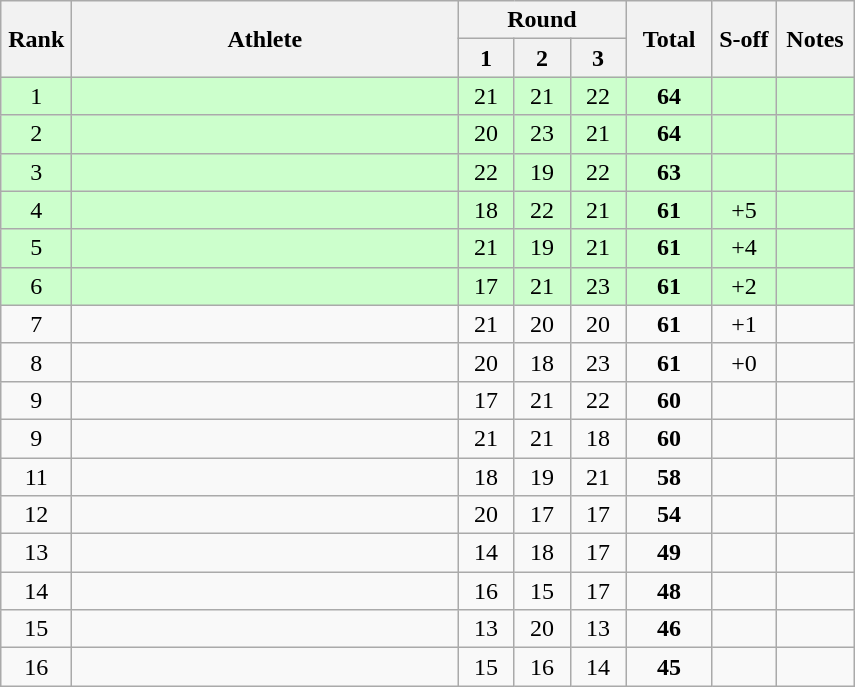<table class="wikitable" style="text-align:center">
<tr>
<th rowspan=2 width=40>Rank</th>
<th rowspan=2 width=250>Athlete</th>
<th colspan=3>Round</th>
<th rowspan=2 width=50>Total</th>
<th rowspan=2 width=35>S-off</th>
<th rowspan=2 width=45>Notes</th>
</tr>
<tr>
<th width=30>1</th>
<th width=30>2</th>
<th width=30>3</th>
</tr>
<tr bgcolor=ccffcc>
<td>1</td>
<td align=left></td>
<td>21</td>
<td>21</td>
<td>22</td>
<td><strong>64</strong></td>
<td></td>
<td></td>
</tr>
<tr bgcolor=ccffcc>
<td>2</td>
<td align=left></td>
<td>20</td>
<td>23</td>
<td>21</td>
<td><strong>64</strong></td>
<td></td>
<td></td>
</tr>
<tr bgcolor=ccffcc>
<td>3</td>
<td align=left></td>
<td>22</td>
<td>19</td>
<td>22</td>
<td><strong>63</strong></td>
<td></td>
<td></td>
</tr>
<tr bgcolor=ccffcc>
<td>4</td>
<td align=left></td>
<td>18</td>
<td>22</td>
<td>21</td>
<td><strong>61</strong></td>
<td>+5</td>
<td></td>
</tr>
<tr bgcolor=ccffcc>
<td>5</td>
<td align=left></td>
<td>21</td>
<td>19</td>
<td>21</td>
<td><strong>61</strong></td>
<td>+4</td>
<td></td>
</tr>
<tr bgcolor=ccffcc>
<td>6</td>
<td align=left></td>
<td>17</td>
<td>21</td>
<td>23</td>
<td><strong>61</strong></td>
<td>+2</td>
<td></td>
</tr>
<tr>
<td>7</td>
<td align=left></td>
<td>21</td>
<td>20</td>
<td>20</td>
<td><strong>61</strong></td>
<td>+1</td>
<td></td>
</tr>
<tr>
<td>8</td>
<td align=left></td>
<td>20</td>
<td>18</td>
<td>23</td>
<td><strong>61</strong></td>
<td>+0</td>
<td></td>
</tr>
<tr>
<td>9</td>
<td align=left></td>
<td>17</td>
<td>21</td>
<td>22</td>
<td><strong>60</strong></td>
<td></td>
<td></td>
</tr>
<tr>
<td>9</td>
<td align=left></td>
<td>21</td>
<td>21</td>
<td>18</td>
<td><strong>60</strong></td>
<td></td>
<td></td>
</tr>
<tr>
<td>11</td>
<td align=left></td>
<td>18</td>
<td>19</td>
<td>21</td>
<td><strong>58</strong></td>
<td></td>
<td></td>
</tr>
<tr>
<td>12</td>
<td align=left></td>
<td>20</td>
<td>17</td>
<td>17</td>
<td><strong>54</strong></td>
<td></td>
<td></td>
</tr>
<tr>
<td>13</td>
<td align=left></td>
<td>14</td>
<td>18</td>
<td>17</td>
<td><strong>49</strong></td>
<td></td>
<td></td>
</tr>
<tr>
<td>14</td>
<td align=left></td>
<td>16</td>
<td>15</td>
<td>17</td>
<td><strong>48</strong></td>
<td></td>
<td></td>
</tr>
<tr>
<td>15</td>
<td align=left></td>
<td>13</td>
<td>20</td>
<td>13</td>
<td><strong>46</strong></td>
<td></td>
<td></td>
</tr>
<tr>
<td>16</td>
<td align=left></td>
<td>15</td>
<td>16</td>
<td>14</td>
<td><strong>45</strong></td>
<td></td>
<td></td>
</tr>
</table>
